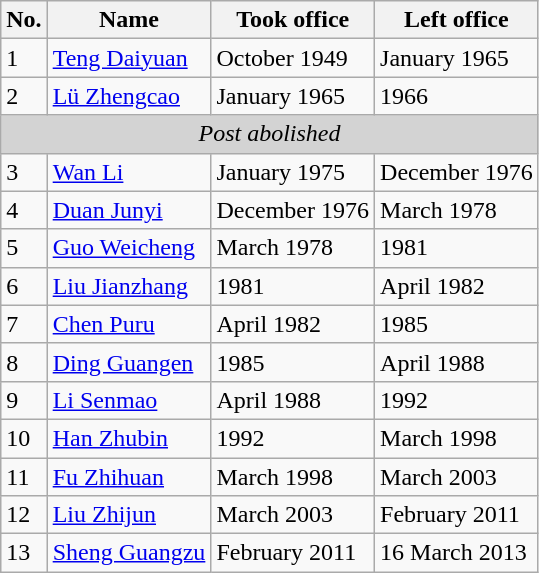<table class="wikitable">
<tr>
<th>No.</th>
<th>Name</th>
<th>Took office</th>
<th>Left office</th>
</tr>
<tr>
<td>1</td>
<td><a href='#'>Teng Daiyuan</a></td>
<td>October 1949</td>
<td>January 1965</td>
</tr>
<tr>
<td>2</td>
<td><a href='#'>Lü Zhengcao</a></td>
<td>January 1965</td>
<td>1966</td>
</tr>
<tr>
<td colspan="4" align="center" bgcolor="lightgrey"><em>Post abolished</em></td>
</tr>
<tr>
<td>3</td>
<td><a href='#'>Wan Li</a></td>
<td>January 1975</td>
<td>December 1976</td>
</tr>
<tr>
<td>4</td>
<td><a href='#'>Duan Junyi</a></td>
<td>December 1976</td>
<td>March 1978</td>
</tr>
<tr>
<td>5</td>
<td><a href='#'>Guo Weicheng</a></td>
<td>March 1978</td>
<td>1981</td>
</tr>
<tr>
<td>6</td>
<td><a href='#'>Liu Jianzhang</a></td>
<td>1981</td>
<td>April 1982</td>
</tr>
<tr>
<td>7</td>
<td><a href='#'>Chen Puru</a></td>
<td>April 1982</td>
<td>1985</td>
</tr>
<tr>
<td>8</td>
<td><a href='#'>Ding Guangen</a></td>
<td>1985</td>
<td>April 1988</td>
</tr>
<tr>
<td>9</td>
<td><a href='#'>Li Senmao</a></td>
<td>April 1988</td>
<td>1992</td>
</tr>
<tr>
<td>10</td>
<td><a href='#'>Han Zhubin</a></td>
<td>1992</td>
<td>March 1998</td>
</tr>
<tr>
<td>11</td>
<td><a href='#'>Fu Zhihuan</a></td>
<td>March 1998</td>
<td>March 2003</td>
</tr>
<tr>
<td>12</td>
<td><a href='#'>Liu Zhijun</a></td>
<td>March 2003</td>
<td>February 2011</td>
</tr>
<tr>
<td>13</td>
<td><a href='#'>Sheng Guangzu</a></td>
<td>February 2011</td>
<td>16 March 2013</td>
</tr>
</table>
